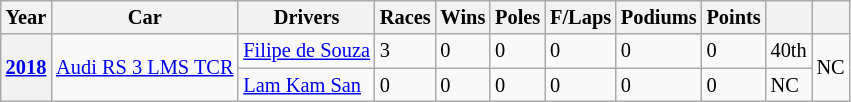<table class="wikitable" style="font-size:85%">
<tr>
<th>Year</th>
<th>Car</th>
<th>Drivers</th>
<th>Races</th>
<th>Wins</th>
<th>Poles</th>
<th>F/Laps</th>
<th>Podiums</th>
<th>Points</th>
<th></th>
<th></th>
</tr>
<tr>
<th rowspan="2"><a href='#'>2018</a></th>
<td rowspan="2"><a href='#'>Audi RS 3 LMS TCR</a></td>
<td> <a href='#'>Filipe de Souza</a></td>
<td>3</td>
<td>0</td>
<td>0</td>
<td>0</td>
<td>0</td>
<td>0</td>
<td>40th</td>
<td rowspan="2">NC</td>
</tr>
<tr>
<td> <a href='#'>Lam Kam San</a></td>
<td>0</td>
<td>0</td>
<td>0</td>
<td>0</td>
<td>0</td>
<td>0</td>
<td>NC</td>
</tr>
</table>
